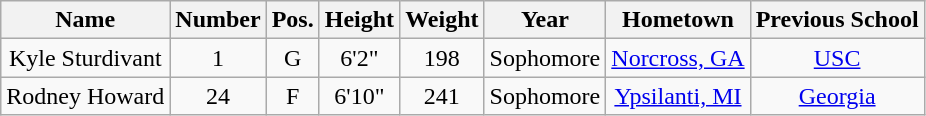<table class="wikitable sortable" border="1" style="text-align:center;">
<tr>
<th>Name</th>
<th>Number</th>
<th>Pos.</th>
<th>Height</th>
<th>Weight</th>
<th>Year</th>
<th>Hometown</th>
<th class="unsortable">Previous School</th>
</tr>
<tr>
<td>Kyle Sturdivant</td>
<td>1</td>
<td>G</td>
<td>6'2"</td>
<td>198</td>
<td>Sophomore</td>
<td><a href='#'>Norcross, GA</a></td>
<td><a href='#'>USC</a></td>
</tr>
<tr>
<td>Rodney Howard</td>
<td>24</td>
<td>F</td>
<td>6'10"</td>
<td>241</td>
<td>Sophomore</td>
<td><a href='#'>Ypsilanti, MI</a></td>
<td><a href='#'>Georgia</a></td>
</tr>
</table>
